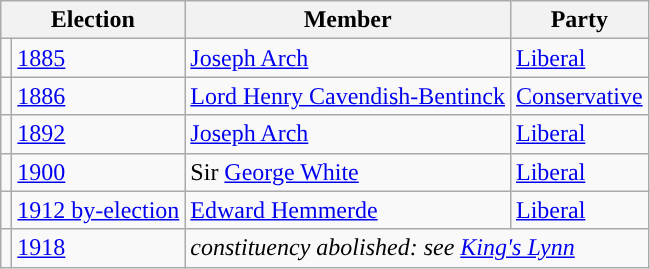<table class="wikitable">
<tr>
<th colspan="2">Election</th>
<th>Member</th>
<th>Party</th>
</tr>
<tr>
<td style="color:inherit;background-color: "></td>
<td><a href='#'>1885</a></td>
<td><a href='#'>Joseph Arch</a></td>
<td><a href='#'>Liberal</a></td>
</tr>
<tr>
<td style="color:inherit;background-color: "></td>
<td><a href='#'>1886</a></td>
<td><a href='#'>Lord Henry Cavendish-Bentinck</a></td>
<td><a href='#'>Conservative</a></td>
</tr>
<tr>
<td style="color:inherit;background-color: "></td>
<td><a href='#'>1892</a></td>
<td><a href='#'>Joseph Arch</a></td>
<td><a href='#'>Liberal</a></td>
</tr>
<tr>
<td style="color:inherit;background-color: "></td>
<td><a href='#'>1900</a></td>
<td>Sir <a href='#'>George White</a></td>
<td><a href='#'>Liberal</a></td>
</tr>
<tr>
<td style="color:inherit;background-color: "></td>
<td><a href='#'>1912 by-election</a></td>
<td><a href='#'>Edward Hemmerde</a></td>
<td><a href='#'>Liberal</a></td>
</tr>
<tr>
<td></td>
<td><a href='#'>1918</a></td>
<td colspan="2"><em>constituency abolished: see <a href='#'>King's Lynn</a></em></td>
</tr>
</table>
